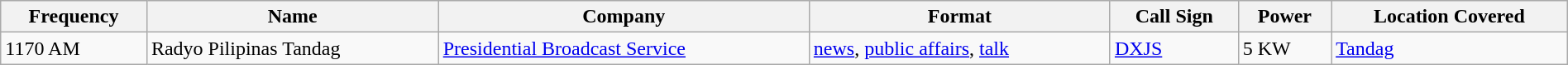<table class="sortable wikitable" style="width:100%">
<tr>
<th>Frequency</th>
<th>Name</th>
<th>Company</th>
<th>Format</th>
<th>Call Sign</th>
<th>Power</th>
<th>Location Covered</th>
</tr>
<tr>
<td>1170 AM</td>
<td>Radyo Pilipinas Tandag</td>
<td><a href='#'>Presidential Broadcast Service</a></td>
<td><a href='#'>news</a>, <a href='#'>public affairs</a>, <a href='#'>talk</a></td>
<td><a href='#'>DXJS</a></td>
<td>5 KW</td>
<td><a href='#'>Tandag</a></td>
</tr>
</table>
